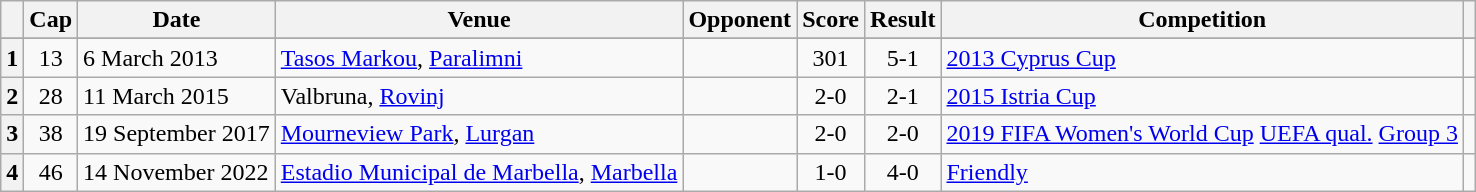<table class="wikitable sortable">
<tr>
<th scope="col"></th>
<th scope="col" style="text-align:center;">Cap</th>
<th scope="col">Date</th>
<th scope="col">Venue</th>
<th scope="col">Opponent</th>
<th scope="col">Score</th>
<th scope="col">Result</th>
<th scope="col">Competition</th>
<th scope="col" class="unsortable"></th>
</tr>
<tr>
</tr>
<tr>
<th scope="row">1</th>
<td align=center>13</td>
<td>6 March 2013</td>
<td><a href='#'>Tasos Markou</a>, <a href='#'>Paralimni</a></td>
<td></td>
<td align=center>301</td>
<td align=center>5-1</td>
<td><a href='#'>2013 Cyprus Cup</a></td>
<td></td>
</tr>
<tr>
<th scope="row">2</th>
<td align=center>28</td>
<td>11 March 2015</td>
<td>Valbruna, <a href='#'>Rovinj</a></td>
<td></td>
<td align=center>2-0</td>
<td align=center>2-1</td>
<td><a href='#'>2015 Istria Cup</a></td>
<td></td>
</tr>
<tr>
<th scope="row">3</th>
<td align=center>38</td>
<td>19 September 2017</td>
<td><a href='#'>Mourneview Park</a>, <a href='#'>Lurgan</a></td>
<td></td>
<td align=center>2-0</td>
<td align=center>2-0</td>
<td><a href='#'>2019 FIFA Women's World Cup</a> <a href='#'>UEFA qual.</a> <a href='#'>Group 3</a></td>
<td></td>
</tr>
<tr>
<th scope="row">4</th>
<td align=center>46</td>
<td>14 November 2022</td>
<td><a href='#'>Estadio Municipal de Marbella</a>, <a href='#'>Marbella</a></td>
<td></td>
<td align=center>1-0</td>
<td align=center>4-0</td>
<td><a href='#'>Friendly</a></td>
<td></td>
</tr>
</table>
